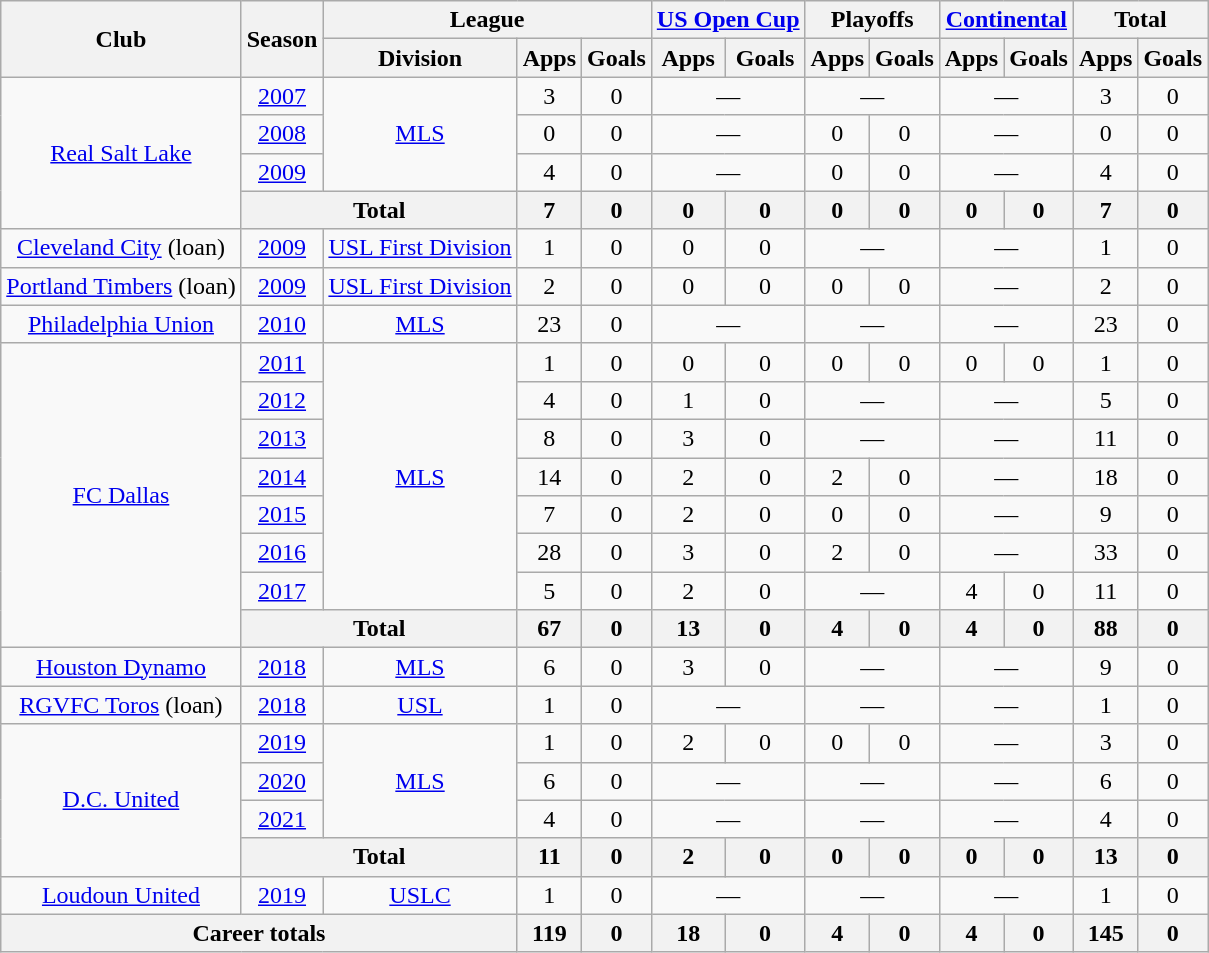<table class="wikitable" style="text-align:center">
<tr>
<th rowspan="2">Club</th>
<th rowspan="2">Season</th>
<th colspan="3">League</th>
<th colspan="2"><a href='#'>US Open Cup</a></th>
<th colspan="2">Playoffs</th>
<th colspan="2"><a href='#'>Continental</a></th>
<th colspan="2">Total</th>
</tr>
<tr>
<th>Division</th>
<th>Apps</th>
<th>Goals</th>
<th>Apps</th>
<th>Goals</th>
<th>Apps</th>
<th>Goals</th>
<th>Apps</th>
<th>Goals</th>
<th>Apps</th>
<th>Goals</th>
</tr>
<tr>
<td rowspan="4"><a href='#'>Real Salt Lake</a></td>
<td><a href='#'>2007</a></td>
<td rowspan="3"><a href='#'>MLS</a></td>
<td>3</td>
<td>0</td>
<td colspan="2">—</td>
<td colspan="2">—</td>
<td colspan="2">—</td>
<td>3</td>
<td>0</td>
</tr>
<tr>
<td><a href='#'>2008</a></td>
<td>0</td>
<td>0</td>
<td colspan="2">—</td>
<td>0</td>
<td>0</td>
<td colspan="2">—</td>
<td>0</td>
<td>0</td>
</tr>
<tr>
<td><a href='#'>2009</a></td>
<td>4</td>
<td>0</td>
<td colspan="2">—</td>
<td>0</td>
<td>0</td>
<td colspan="2">—</td>
<td>4</td>
<td>0</td>
</tr>
<tr>
<th colspan="2">Total</th>
<th>7</th>
<th>0</th>
<th>0</th>
<th>0</th>
<th>0</th>
<th>0</th>
<th>0</th>
<th>0</th>
<th>7</th>
<th>0</th>
</tr>
<tr>
<td><a href='#'>Cleveland City</a> (loan)</td>
<td><a href='#'>2009</a></td>
<td><a href='#'>USL First Division</a></td>
<td>1</td>
<td>0</td>
<td>0</td>
<td>0</td>
<td colspan="2">—</td>
<td colspan="2">—</td>
<td>1</td>
<td>0</td>
</tr>
<tr>
<td><a href='#'>Portland Timbers</a> (loan)</td>
<td><a href='#'>2009</a></td>
<td><a href='#'>USL First Division</a></td>
<td>2</td>
<td>0</td>
<td>0</td>
<td>0</td>
<td>0</td>
<td>0</td>
<td colspan="2">—</td>
<td>2</td>
<td>0</td>
</tr>
<tr>
<td><a href='#'>Philadelphia Union</a></td>
<td><a href='#'>2010</a></td>
<td><a href='#'>MLS</a></td>
<td>23</td>
<td>0</td>
<td colspan="2">—</td>
<td colspan="2">—</td>
<td colspan="2">—</td>
<td>23</td>
<td>0</td>
</tr>
<tr>
<td rowspan="8"><a href='#'>FC Dallas</a></td>
<td><a href='#'>2011</a></td>
<td rowspan="7"><a href='#'>MLS</a></td>
<td>1</td>
<td>0</td>
<td>0</td>
<td>0</td>
<td>0</td>
<td>0</td>
<td>0</td>
<td>0</td>
<td>1</td>
<td>0</td>
</tr>
<tr>
<td><a href='#'>2012</a></td>
<td>4</td>
<td>0</td>
<td>1</td>
<td>0</td>
<td colspan="2">—</td>
<td colspan="2">—</td>
<td>5</td>
<td>0</td>
</tr>
<tr>
<td><a href='#'>2013</a></td>
<td>8</td>
<td>0</td>
<td>3</td>
<td>0</td>
<td colspan="2">—</td>
<td colspan="2">—</td>
<td>11</td>
<td>0</td>
</tr>
<tr>
<td><a href='#'>2014</a></td>
<td>14</td>
<td>0</td>
<td>2</td>
<td>0</td>
<td>2</td>
<td>0</td>
<td colspan="2">—</td>
<td>18</td>
<td>0</td>
</tr>
<tr>
<td><a href='#'>2015</a></td>
<td>7</td>
<td>0</td>
<td>2</td>
<td>0</td>
<td>0</td>
<td>0</td>
<td colspan="2">—</td>
<td>9</td>
<td>0</td>
</tr>
<tr>
<td><a href='#'>2016</a></td>
<td>28</td>
<td>0</td>
<td>3</td>
<td>0</td>
<td>2</td>
<td>0</td>
<td colspan="2">—</td>
<td>33</td>
<td>0</td>
</tr>
<tr>
<td><a href='#'>2017</a></td>
<td>5</td>
<td>0</td>
<td>2</td>
<td>0</td>
<td colspan="2">—</td>
<td>4</td>
<td>0</td>
<td>11</td>
<td>0</td>
</tr>
<tr>
<th colspan="2">Total</th>
<th>67</th>
<th>0</th>
<th>13</th>
<th>0</th>
<th>4</th>
<th>0</th>
<th>4</th>
<th>0</th>
<th>88</th>
<th>0</th>
</tr>
<tr>
<td><a href='#'>Houston Dynamo</a></td>
<td><a href='#'>2018</a></td>
<td><a href='#'>MLS</a></td>
<td>6</td>
<td>0</td>
<td>3</td>
<td>0</td>
<td colspan="2">—</td>
<td colspan="2">—</td>
<td>9</td>
<td>0</td>
</tr>
<tr>
<td><a href='#'>RGVFC Toros</a> (loan)</td>
<td><a href='#'>2018</a></td>
<td><a href='#'>USL</a></td>
<td>1</td>
<td>0</td>
<td colspan="2">—</td>
<td colspan="2">—</td>
<td colspan="2">—</td>
<td>1</td>
<td>0</td>
</tr>
<tr>
<td rowspan="4"><a href='#'>D.C. United</a></td>
<td><a href='#'>2019</a></td>
<td rowspan="3"><a href='#'>MLS</a></td>
<td>1</td>
<td>0</td>
<td>2</td>
<td>0</td>
<td>0</td>
<td>0</td>
<td colspan="2">—</td>
<td>3</td>
<td>0</td>
</tr>
<tr>
<td><a href='#'>2020</a></td>
<td>6</td>
<td>0</td>
<td colspan="2">—</td>
<td colspan="2">—</td>
<td colspan="2">—</td>
<td>6</td>
<td>0</td>
</tr>
<tr>
<td><a href='#'>2021</a></td>
<td>4</td>
<td>0</td>
<td colspan="2">—</td>
<td colspan="2">—</td>
<td colspan="2">—</td>
<td>4</td>
<td>0</td>
</tr>
<tr>
<th colspan="2">Total</th>
<th>11</th>
<th>0</th>
<th>2</th>
<th>0</th>
<th>0</th>
<th>0</th>
<th>0</th>
<th>0</th>
<th>13</th>
<th>0</th>
</tr>
<tr>
<td><a href='#'>Loudoun United</a></td>
<td><a href='#'>2019</a></td>
<td><a href='#'>USLC</a></td>
<td>1</td>
<td>0</td>
<td colspan="2">—</td>
<td colspan="2">—</td>
<td colspan="2">—</td>
<td>1</td>
<td>0</td>
</tr>
<tr>
<th colspan="3">Career totals</th>
<th>119</th>
<th>0</th>
<th>18</th>
<th>0</th>
<th>4</th>
<th>0</th>
<th>4</th>
<th>0</th>
<th>145</th>
<th>0</th>
</tr>
</table>
